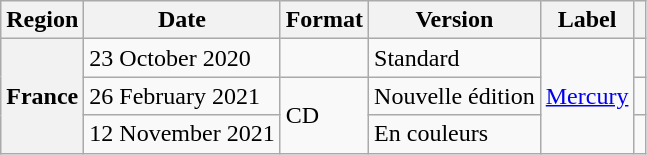<table class="wikitable plainrowheaders">
<tr>
<th scope="col">Region</th>
<th scope="col">Date</th>
<th scope="col">Format</th>
<th scope="col">Version</th>
<th scope="col">Label</th>
<th scope="col"></th>
</tr>
<tr>
<th scope="row" rowspan="3">France</th>
<td>23 October 2020</td>
<td></td>
<td>Standard</td>
<td rowspan="3"><a href='#'>Mercury</a></td>
<td></td>
</tr>
<tr>
<td>26 February 2021</td>
<td rowspan="2">CD</td>
<td>Nouvelle édition</td>
<td></td>
</tr>
<tr>
<td>12 November 2021</td>
<td>En couleurs</td>
<td></td>
</tr>
</table>
